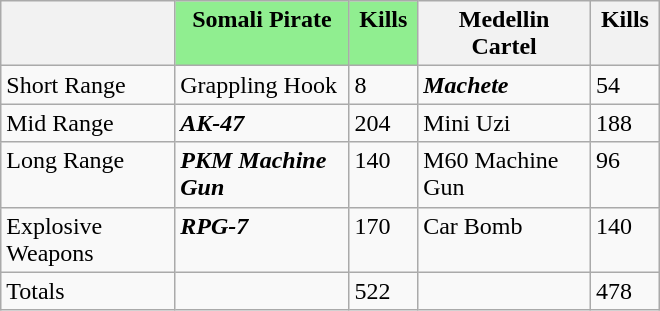<table class="wikitable" style="text-align:left; width:440px; height:200px">
<tr valign="top">
<th style="width:120px;"></th>
<th style="width:120px; background:lightgreen;">Somali Pirate</th>
<th style="width:40px; background:lightgreen;">Kills</th>
<th style="width:120px;">Medellin Cartel</th>
<th style="width:40px;">Kills</th>
</tr>
<tr valign="top">
<td>Short Range</td>
<td>Grappling Hook</td>
<td>8</td>
<td><strong><em>Machete</em></strong></td>
<td>54</td>
</tr>
<tr style="vertical-align:top;"lmao>
<td>Mid Range</td>
<td><strong><em>AK-47</em></strong></td>
<td>204</td>
<td>Mini Uzi</td>
<td>188</td>
</tr>
<tr valign="top">
<td>Long Range</td>
<td><strong><em>PKM Machine Gun</em></strong></td>
<td>140</td>
<td>M60 Machine Gun</td>
<td>96</td>
</tr>
<tr valign="top">
<td>Explosive Weapons</td>
<td><strong><em>RPG-7</em></strong></td>
<td>170</td>
<td>Car Bomb</td>
<td>140</td>
</tr>
<tr valign="top">
<td>Totals</td>
<td></td>
<td>522</td>
<td></td>
<td>478</td>
</tr>
</table>
